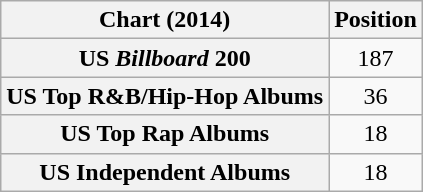<table class="wikitable sortable plainrowheaders">
<tr>
<th scope="col">Chart (2014)</th>
<th scope="col">Position</th>
</tr>
<tr>
<th scope="row">US <em>Billboard</em> 200</th>
<td align="center">187</td>
</tr>
<tr>
<th scope="row">US Top R&B/Hip-Hop Albums</th>
<td align="center">36</td>
</tr>
<tr>
<th scope="row">US Top Rap Albums</th>
<td align="center">18</td>
</tr>
<tr>
<th scope="row">US Independent Albums</th>
<td align="center">18</td>
</tr>
</table>
